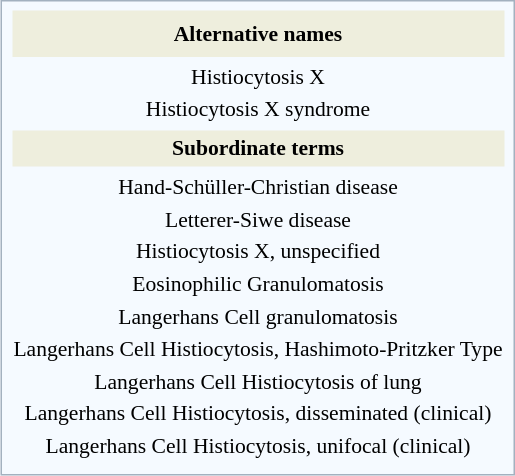<table style="padding:0.3em; float:right; margin-left:15px; border:1px solid #A3B1BF; background:#f5faff; text-align:center; font-size:90%; line-height:1.5em;">
<tr>
<th style="background:#eed; padding:0.3em; text-align:center;">Alternative names</th>
</tr>
<tr>
<td>Histiocytosis X<br>Histiocytosis X syndrome</td>
</tr>
<tr>
<td style="padding:0.1em; background-color:#eed;text-align:center;"><strong>Subordinate terms</strong></td>
</tr>
<tr>
<td>Hand-Schüller-Christian disease<br>Letterer-Siwe disease<br>
Histiocytosis X, unspecified<br>
Eosinophilic Granulomatosis<br>
Langerhans Cell granulomatosis<br>
Langerhans Cell Histiocytosis, Hashimoto-Pritzker Type<br>
Langerhans Cell Histiocytosis of lung<br>
Langerhans Cell Histiocytosis, disseminated (clinical)<br>
Langerhans Cell Histiocytosis, unifocal (clinical)</td>
</tr>
</table>
